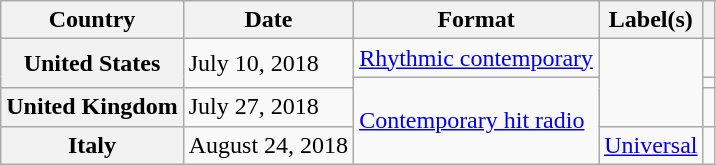<table class="wikitable sortable plainrowheaders">
<tr>
<th scope="col">Country</th>
<th scope="col">Date</th>
<th scope="col">Format</th>
<th scope="col">Label(s)</th>
<th scope="col"></th>
</tr>
<tr>
<th scope="row" rowspan="2">United States</th>
<td rowspan="2">July 10, 2018</td>
<td><a href='#'>Rhythmic contemporary</a></td>
<td rowspan="3"></td>
<td></td>
</tr>
<tr>
<td rowspan="3"><a href='#'>Contemporary hit radio</a></td>
<td></td>
</tr>
<tr>
<th scope="row">United Kingdom</th>
<td>July 27, 2018</td>
<td></td>
</tr>
<tr>
<th scope="row">Italy</th>
<td>August 24, 2018</td>
<td><a href='#'>Universal</a></td>
<td></td>
</tr>
</table>
